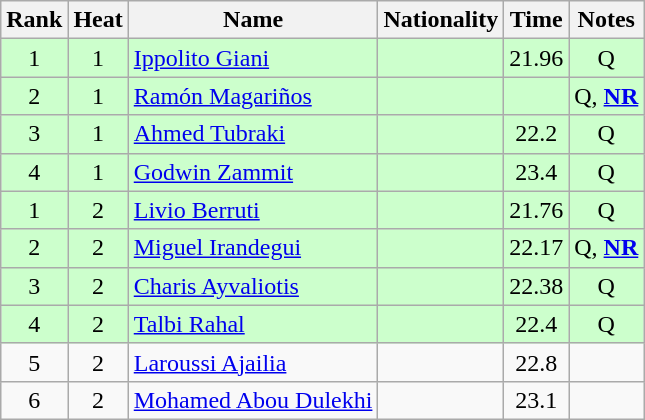<table class="wikitable sortable" style="text-align:center">
<tr>
<th>Rank</th>
<th>Heat</th>
<th>Name</th>
<th>Nationality</th>
<th>Time</th>
<th>Notes</th>
</tr>
<tr bgcolor=ccffcc>
<td>1</td>
<td>1</td>
<td align=left><a href='#'>Ippolito Giani</a></td>
<td align=left></td>
<td>21.96</td>
<td>Q</td>
</tr>
<tr bgcolor=ccffcc>
<td>2</td>
<td>1</td>
<td align=left><a href='#'>Ramón Magariños</a></td>
<td align=left></td>
<td></td>
<td>Q, <strong><a href='#'>NR</a></strong></td>
</tr>
<tr bgcolor=ccffcc>
<td>3</td>
<td>1</td>
<td align=left><a href='#'>Ahmed Tubraki</a></td>
<td align=left></td>
<td>22.2</td>
<td>Q</td>
</tr>
<tr bgcolor=ccffcc>
<td>4</td>
<td>1</td>
<td align=left><a href='#'>Godwin Zammit</a></td>
<td align=left></td>
<td>23.4</td>
<td>Q</td>
</tr>
<tr bgcolor=ccffcc>
<td>1</td>
<td>2</td>
<td align=left><a href='#'>Livio Berruti</a></td>
<td align=left></td>
<td>21.76</td>
<td>Q</td>
</tr>
<tr bgcolor=ccffcc>
<td>2</td>
<td>2</td>
<td align=left><a href='#'>Miguel Irandegui</a></td>
<td align=left></td>
<td>22.17</td>
<td>Q, <strong><a href='#'>NR</a></strong></td>
</tr>
<tr bgcolor=ccffcc>
<td>3</td>
<td>2</td>
<td align=left><a href='#'>Charis Ayvaliotis</a></td>
<td align=left></td>
<td>22.38</td>
<td>Q</td>
</tr>
<tr bgcolor=ccffcc>
<td>4</td>
<td>2</td>
<td align=left><a href='#'>Talbi Rahal</a></td>
<td align=left></td>
<td>22.4</td>
<td>Q</td>
</tr>
<tr>
<td>5</td>
<td>2</td>
<td align=left><a href='#'>Laroussi Ajailia</a></td>
<td align=left></td>
<td>22.8</td>
<td></td>
</tr>
<tr>
<td>6</td>
<td>2</td>
<td align=left><a href='#'>Mohamed Abou Dulekhi</a></td>
<td align=left></td>
<td>23.1</td>
<td></td>
</tr>
</table>
